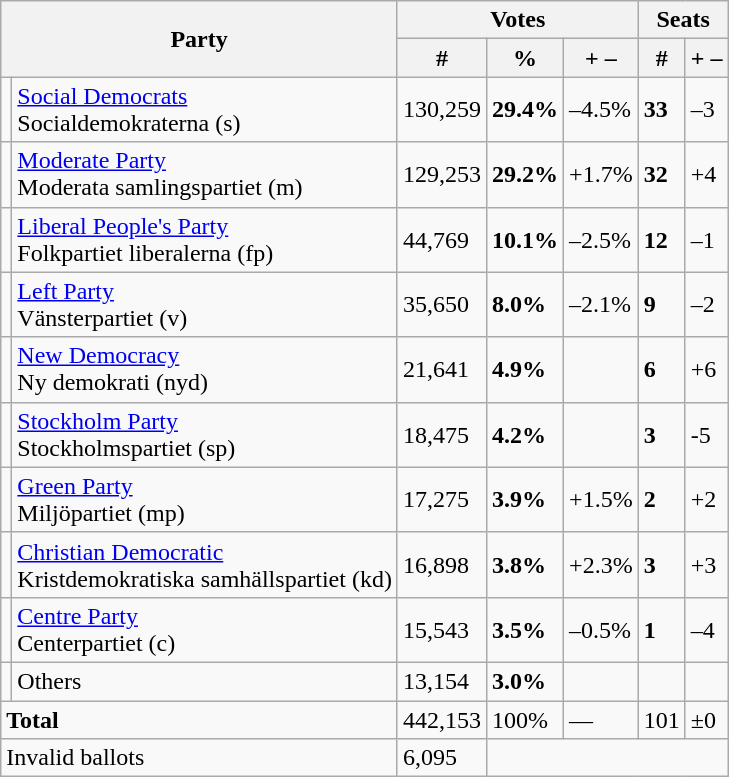<table class="wikitable">
<tr>
<th colspan="2" rowspan="2">Party</th>
<th colspan="3">Votes</th>
<th colspan="2">Seats</th>
</tr>
<tr>
<th>#</th>
<th>%</th>
<th>+ –</th>
<th>#</th>
<th>+ –</th>
</tr>
<tr>
<td></td>
<td><a href='#'>Social Democrats</a><br>Socialdemokraterna (s)</td>
<td>130,259</td>
<td><strong>29.4%</strong></td>
<td>–4.5%</td>
<td><strong>33</strong></td>
<td>–3</td>
</tr>
<tr>
<td></td>
<td><a href='#'>Moderate Party</a><br>Moderata samlingspartiet (m)</td>
<td>129,253</td>
<td><strong>29.2%</strong></td>
<td>+1.7%</td>
<td><strong>32</strong></td>
<td>+4</td>
</tr>
<tr>
<td></td>
<td><a href='#'>Liberal People's Party</a><br>Folkpartiet liberalerna (fp)</td>
<td>44,769</td>
<td><strong>10.1%</strong></td>
<td>–2.5%</td>
<td><strong>12</strong></td>
<td>–1</td>
</tr>
<tr>
<td></td>
<td><a href='#'>Left Party</a><br>Vänsterpartiet (v)</td>
<td>35,650</td>
<td><strong>8.0%</strong></td>
<td>–2.1%</td>
<td><strong>9</strong></td>
<td>–2</td>
</tr>
<tr>
<td></td>
<td><a href='#'>New Democracy</a><br>Ny demokrati (nyd)</td>
<td>21,641</td>
<td><strong>4.9%</strong></td>
<td></td>
<td><strong>6</strong></td>
<td>+6</td>
</tr>
<tr>
<td></td>
<td><a href='#'>Stockholm Party</a><br>Stockholmspartiet (sp)</td>
<td>18,475</td>
<td><strong>4.2%</strong></td>
<td></td>
<td><strong>3</strong></td>
<td>-5</td>
</tr>
<tr>
<td></td>
<td><a href='#'>Green Party</a><br>Miljöpartiet (mp)</td>
<td>17,275</td>
<td><strong>3.9%</strong></td>
<td>+1.5%</td>
<td><strong>2</strong></td>
<td>+2</td>
</tr>
<tr>
<td></td>
<td><a href='#'>Christian Democratic</a><br>Kristdemokratiska samhällspartiet (kd)</td>
<td>16,898</td>
<td><strong>3.8%</strong></td>
<td>+2.3%</td>
<td><strong>3</strong></td>
<td>+3</td>
</tr>
<tr>
<td></td>
<td><a href='#'>Centre Party</a><br>Centerpartiet (c)</td>
<td>15,543</td>
<td><strong>3.5%</strong></td>
<td>–0.5%</td>
<td><strong>1</strong></td>
<td>–4</td>
</tr>
<tr>
<td></td>
<td>Others</td>
<td>13,154</td>
<td><strong>3.0%</strong></td>
<td></td>
<td></td>
<td></td>
</tr>
<tr>
<td colspan="2"><strong>Total</strong></td>
<td>442,153</td>
<td>100%</td>
<td>—</td>
<td>101</td>
<td>±0</td>
</tr>
<tr>
<td colspan="2">Invalid ballots</td>
<td>6,095</td>
</tr>
</table>
